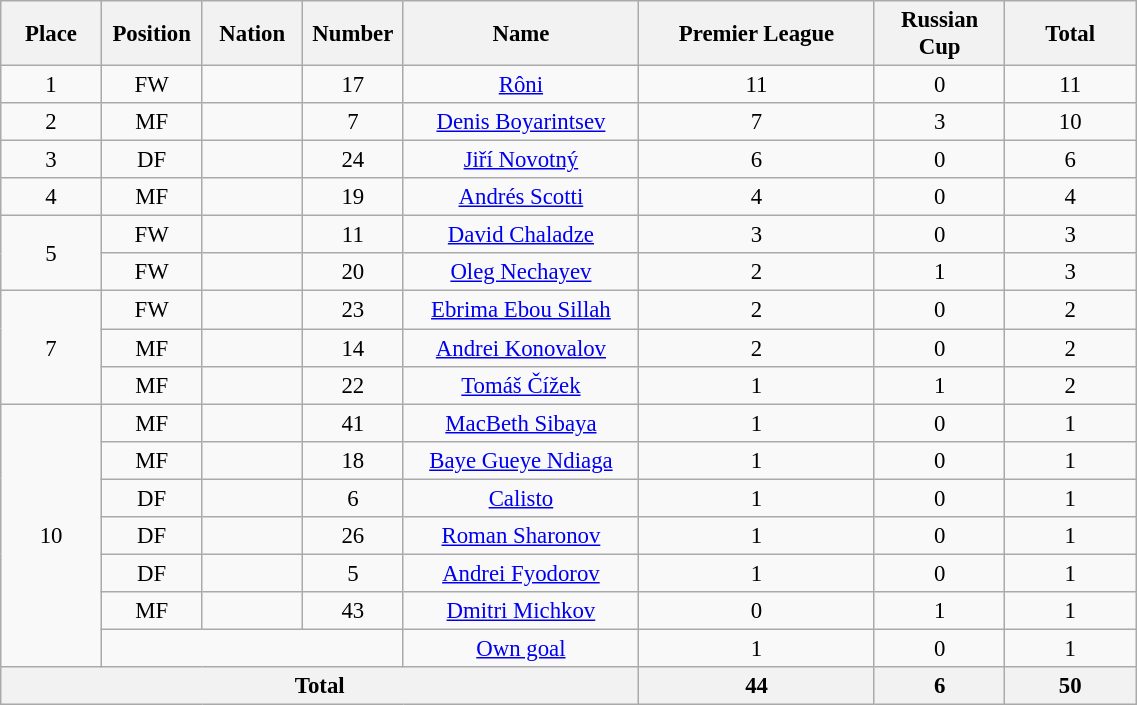<table class="wikitable" style="font-size: 95%; text-align: center;">
<tr>
<th width=60>Place</th>
<th width=60>Position</th>
<th width=60>Nation</th>
<th width=60>Number</th>
<th width=150>Name</th>
<th width=150>Premier League</th>
<th width=80>Russian Cup</th>
<th width=80>Total</th>
</tr>
<tr>
<td>1</td>
<td>FW</td>
<td></td>
<td>17</td>
<td><a href='#'>Rôni</a></td>
<td>11</td>
<td>0</td>
<td>11</td>
</tr>
<tr>
<td>2</td>
<td>MF</td>
<td></td>
<td>7</td>
<td><a href='#'>Denis Boyarintsev</a></td>
<td>7</td>
<td>3</td>
<td>10</td>
</tr>
<tr>
<td>3</td>
<td>DF</td>
<td></td>
<td>24</td>
<td><a href='#'>Jiří Novotný</a></td>
<td>6</td>
<td>0</td>
<td>6</td>
</tr>
<tr>
<td>4</td>
<td>MF</td>
<td></td>
<td>19</td>
<td><a href='#'>Andrés Scotti</a></td>
<td>4</td>
<td>0</td>
<td>4</td>
</tr>
<tr>
<td rowspan="2">5</td>
<td>FW</td>
<td></td>
<td>11</td>
<td><a href='#'>David Chaladze</a></td>
<td>3</td>
<td>0</td>
<td>3</td>
</tr>
<tr>
<td>FW</td>
<td></td>
<td>20</td>
<td><a href='#'>Oleg Nechayev</a></td>
<td>2</td>
<td>1</td>
<td>3</td>
</tr>
<tr>
<td rowspan="3">7</td>
<td>FW</td>
<td></td>
<td>23</td>
<td><a href='#'>Ebrima Ebou Sillah</a></td>
<td>2</td>
<td>0</td>
<td>2</td>
</tr>
<tr>
<td>MF</td>
<td></td>
<td>14</td>
<td><a href='#'>Andrei Konovalov</a></td>
<td>2</td>
<td>0</td>
<td>2</td>
</tr>
<tr>
<td>MF</td>
<td></td>
<td>22</td>
<td><a href='#'>Tomáš Čížek</a></td>
<td>1</td>
<td>1</td>
<td>2</td>
</tr>
<tr>
<td rowspan="7">10</td>
<td>MF</td>
<td></td>
<td>41</td>
<td><a href='#'>MacBeth Sibaya</a></td>
<td>1</td>
<td>0</td>
<td>1</td>
</tr>
<tr>
<td>MF</td>
<td></td>
<td>18</td>
<td><a href='#'>Baye Gueye Ndiaga</a></td>
<td>1</td>
<td>0</td>
<td>1</td>
</tr>
<tr>
<td>DF</td>
<td></td>
<td>6</td>
<td><a href='#'>Calisto</a></td>
<td>1</td>
<td>0</td>
<td>1</td>
</tr>
<tr>
<td>DF</td>
<td></td>
<td>26</td>
<td><a href='#'>Roman Sharonov</a></td>
<td>1</td>
<td>0</td>
<td>1</td>
</tr>
<tr>
<td>DF</td>
<td></td>
<td>5</td>
<td><a href='#'>Andrei Fyodorov</a></td>
<td>1</td>
<td>0</td>
<td>1</td>
</tr>
<tr>
<td>MF</td>
<td></td>
<td>43</td>
<td><a href='#'>Dmitri Michkov</a></td>
<td>0</td>
<td>1</td>
<td>1</td>
</tr>
<tr>
<td colspan="3"></td>
<td><a href='#'>Own goal</a></td>
<td>1</td>
<td>0</td>
<td>1</td>
</tr>
<tr>
<th colspan=5>Total</th>
<th>44</th>
<th>6</th>
<th>50</th>
</tr>
</table>
